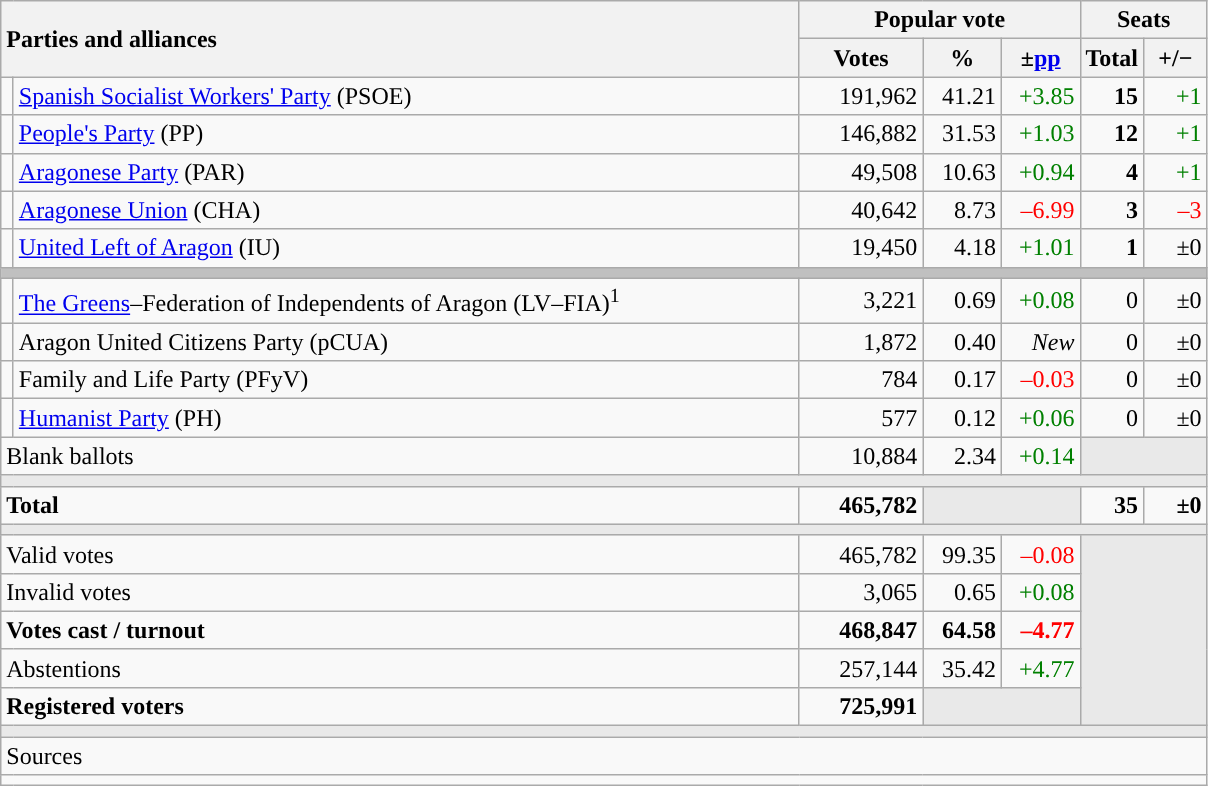<table class="wikitable" style="text-align:right;">
<tr>
<th style="text-align:left;" rowspan="2" colspan="2" width="525">Parties and alliances</th>
<th colspan="3">Popular vote</th>
<th colspan="2">Seats</th>
</tr>
<tr>
<th width="75">Votes</th>
<th width="45">%</th>
<th width="45">±<a href='#'>pp</a></th>
<th width="35">Total</th>
<th width="35">+/−</th>
</tr>
<tr>
<td width="1" style="color:inherit;background:"></td>
<td align="left"><a href='#'>Spanish Socialist Workers' Party</a> (PSOE)</td>
<td>191,962</td>
<td>41.21</td>
<td style="color:green;">+3.85</td>
<td><strong>15</strong></td>
<td style="color:green;">+1</td>
</tr>
<tr>
<td style="color:inherit;background:"></td>
<td align="left"><a href='#'>People's Party</a> (PP)</td>
<td>146,882</td>
<td>31.53</td>
<td style="color:green;">+1.03</td>
<td><strong>12</strong></td>
<td style="color:green;">+1</td>
</tr>
<tr>
<td style="color:inherit;background:"></td>
<td align="left"><a href='#'>Aragonese Party</a> (PAR)</td>
<td>49,508</td>
<td>10.63</td>
<td style="color:green;">+0.94</td>
<td><strong>4</strong></td>
<td style="color:green;">+1</td>
</tr>
<tr>
<td style="color:inherit;background:"></td>
<td align="left"><a href='#'>Aragonese Union</a> (CHA)</td>
<td>40,642</td>
<td>8.73</td>
<td style="color:red;">–6.99</td>
<td><strong>3</strong></td>
<td style="color:red;">–3</td>
</tr>
<tr>
<td style="color:inherit;background:"></td>
<td align="left"><a href='#'>United Left of Aragon</a> (IU)</td>
<td>19,450</td>
<td>4.18</td>
<td style="color:green;">+1.01</td>
<td><strong>1</strong></td>
<td>±0</td>
</tr>
<tr>
<td colspan="7" bgcolor="#C0C0C0"></td>
</tr>
<tr>
<td style="color:inherit;background:"></td>
<td align="left"><a href='#'>The Greens</a>–Federation of Independents of Aragon (LV–FIA)<sup>1</sup></td>
<td>3,221</td>
<td>0.69</td>
<td style="color:green;">+0.08</td>
<td>0</td>
<td>±0</td>
</tr>
<tr>
<td style="color:inherit;background:"></td>
<td align="left">Aragon United Citizens Party (pCUA)</td>
<td>1,872</td>
<td>0.40</td>
<td><em>New</em></td>
<td>0</td>
<td>±0</td>
</tr>
<tr>
<td style="color:inherit;background:"></td>
<td align="left">Family and Life Party (PFyV)</td>
<td>784</td>
<td>0.17</td>
<td style="color:red;">–0.03</td>
<td>0</td>
<td>±0</td>
</tr>
<tr>
<td style="color:inherit;background:"></td>
<td align="left"><a href='#'>Humanist Party</a> (PH)</td>
<td>577</td>
<td>0.12</td>
<td style="color:green;">+0.06</td>
<td>0</td>
<td>±0</td>
</tr>
<tr>
<td align="left" colspan="2">Blank ballots</td>
<td>10,884</td>
<td>2.34</td>
<td style="color:green;">+0.14</td>
<td bgcolor="#E9E9E9" colspan="2"></td>
</tr>
<tr>
<td colspan="7" bgcolor="#E9E9E9"></td>
</tr>
<tr style="font-weight:bold;">
<td align="left" colspan="2">Total</td>
<td>465,782</td>
<td bgcolor="#E9E9E9" colspan="2"></td>
<td>35</td>
<td>±0</td>
</tr>
<tr>
<td colspan="7" bgcolor="#E9E9E9"></td>
</tr>
<tr>
<td align="left" colspan="2">Valid votes</td>
<td>465,782</td>
<td>99.35</td>
<td style="color:red;">–0.08</td>
<td bgcolor="#E9E9E9" colspan="2" rowspan="5"></td>
</tr>
<tr>
<td align="left" colspan="2">Invalid votes</td>
<td>3,065</td>
<td>0.65</td>
<td style="color:green;">+0.08</td>
</tr>
<tr style="font-weight:bold;">
<td align="left" colspan="2">Votes cast / turnout</td>
<td>468,847</td>
<td>64.58</td>
<td style="color:red;">–4.77</td>
</tr>
<tr>
<td align="left" colspan="2">Abstentions</td>
<td>257,144</td>
<td>35.42</td>
<td style="color:green;">+4.77</td>
</tr>
<tr style="font-weight:bold;">
<td align="left" colspan="2">Registered voters</td>
<td>725,991</td>
<td bgcolor="#E9E9E9" colspan="2"></td>
</tr>
<tr>
<td colspan="7" bgcolor="#E9E9E9"></td>
</tr>
<tr>
<td align="left" colspan="7">Sources</td>
</tr>
<tr>
<td colspan="7" style="text-align:left; max-width:790px;"></td>
</tr>
</table>
